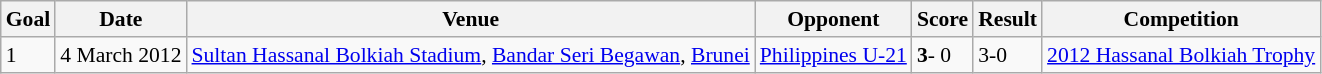<table class="wikitable" style="font-size:90%">
<tr>
<th>Goal</th>
<th>Date</th>
<th>Venue</th>
<th>Opponent</th>
<th>Score</th>
<th>Result</th>
<th>Competition</th>
</tr>
<tr>
<td>1</td>
<td>4 March 2012</td>
<td><a href='#'>Sultan Hassanal Bolkiah Stadium</a>, <a href='#'>Bandar Seri Begawan</a>, <a href='#'>Brunei</a></td>
<td> <a href='#'>Philippines U-21</a></td>
<td><strong>3</strong>- 0</td>
<td>3-0</td>
<td><a href='#'>2012 Hassanal Bolkiah Trophy</a></td>
</tr>
</table>
